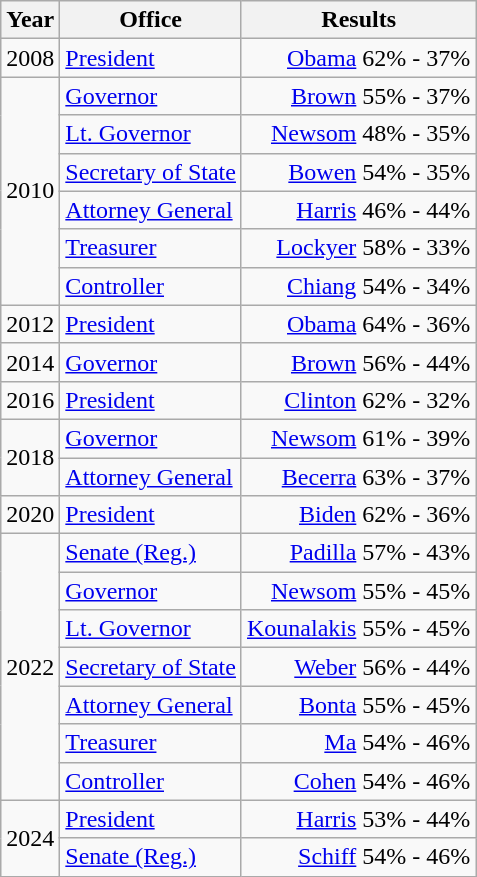<table class=wikitable>
<tr>
<th>Year</th>
<th>Office</th>
<th>Results</th>
</tr>
<tr>
<td>2008</td>
<td><a href='#'>President</a></td>
<td align="right" ><a href='#'>Obama</a> 62% - 37%</td>
</tr>
<tr>
<td rowspan=6>2010</td>
<td><a href='#'>Governor</a></td>
<td align="right" ><a href='#'>Brown</a> 55% - 37%</td>
</tr>
<tr>
<td><a href='#'>Lt. Governor</a></td>
<td align="right" ><a href='#'>Newsom</a> 48% - 35%</td>
</tr>
<tr>
<td><a href='#'>Secretary of State</a></td>
<td align="right" ><a href='#'>Bowen</a> 54% - 35%</td>
</tr>
<tr>
<td><a href='#'>Attorney General</a></td>
<td align="right" ><a href='#'>Harris</a> 46% - 44%</td>
</tr>
<tr>
<td><a href='#'>Treasurer</a></td>
<td align="right" ><a href='#'>Lockyer</a> 58% - 33%</td>
</tr>
<tr>
<td><a href='#'>Controller</a></td>
<td align="right" ><a href='#'>Chiang</a> 54% - 34%</td>
</tr>
<tr>
<td>2012</td>
<td><a href='#'>President</a></td>
<td align="right" ><a href='#'>Obama</a> 64% - 36%</td>
</tr>
<tr>
<td>2014</td>
<td><a href='#'>Governor</a></td>
<td align="right" ><a href='#'>Brown</a> 56% - 44%</td>
</tr>
<tr>
<td>2016</td>
<td><a href='#'>President</a></td>
<td align="right" ><a href='#'>Clinton</a> 62% - 32%</td>
</tr>
<tr>
<td rowspan=2>2018</td>
<td><a href='#'>Governor</a></td>
<td align="right" ><a href='#'>Newsom</a> 61% - 39%</td>
</tr>
<tr>
<td><a href='#'>Attorney General</a></td>
<td align="right" ><a href='#'>Becerra</a> 63% - 37%</td>
</tr>
<tr>
<td>2020</td>
<td><a href='#'>President</a></td>
<td align="right" ><a href='#'>Biden</a> 62% - 36%</td>
</tr>
<tr>
<td rowspan=7>2022</td>
<td><a href='#'>Senate (Reg.)</a></td>
<td align="right" ><a href='#'>Padilla</a> 57% - 43%</td>
</tr>
<tr>
<td><a href='#'>Governor</a></td>
<td align="right" ><a href='#'>Newsom</a> 55% - 45%</td>
</tr>
<tr>
<td><a href='#'>Lt. Governor</a></td>
<td align="right" ><a href='#'>Kounalakis</a> 55% - 45%</td>
</tr>
<tr>
<td><a href='#'>Secretary of State</a></td>
<td align="right" ><a href='#'>Weber</a> 56% - 44%</td>
</tr>
<tr>
<td><a href='#'>Attorney General</a></td>
<td align="right" ><a href='#'>Bonta</a> 55% - 45%</td>
</tr>
<tr>
<td><a href='#'>Treasurer</a></td>
<td align="right" ><a href='#'>Ma</a> 54% - 46%</td>
</tr>
<tr>
<td><a href='#'>Controller</a></td>
<td align="right" ><a href='#'>Cohen</a> 54% - 46%</td>
</tr>
<tr>
<td rowspan=2>2024</td>
<td><a href='#'>President</a></td>
<td align="right" ><a href='#'>Harris</a> 53% - 44%</td>
</tr>
<tr>
<td><a href='#'>Senate (Reg.)</a></td>
<td align="right" ><a href='#'>Schiff</a> 54% - 46%</td>
</tr>
</table>
